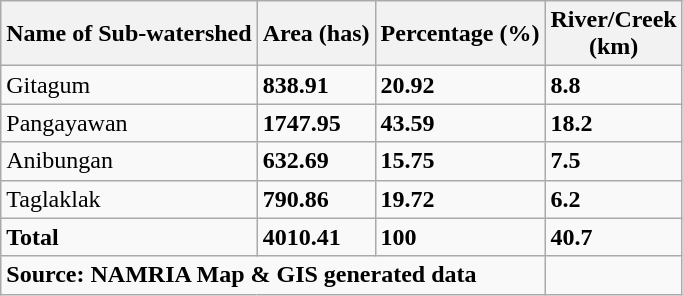<table class="wikitable">
<tr>
<th>Name of Sub-watershed</th>
<th>Area  (has)</th>
<th>Percentage  (%)</th>
<th>River/Creek<br><strong>(km)</strong></th>
</tr>
<tr>
<td>Gitagum</td>
<td><strong>838.91</strong></td>
<td><strong>20.92</strong></td>
<td><strong>8.8</strong></td>
</tr>
<tr>
<td>Pangayawan</td>
<td><strong>1747.95</strong></td>
<td><strong>43.59</strong></td>
<td><strong>18.2</strong></td>
</tr>
<tr>
<td>Anibungan</td>
<td><strong>632.69</strong></td>
<td><strong>15.75</strong></td>
<td><strong>7.5</strong></td>
</tr>
<tr>
<td>Taglaklak</td>
<td><strong>790.86</strong></td>
<td><strong>19.72</strong></td>
<td><strong>6.2</strong></td>
</tr>
<tr>
<td><strong>Total</strong></td>
<td><strong>4010.41</strong></td>
<td><strong>100</strong></td>
<td><strong>40.7</strong></td>
</tr>
<tr>
<td colspan="3"><strong>Source: NAMRIA Map & GIS generated data</strong></td>
</tr>
</table>
